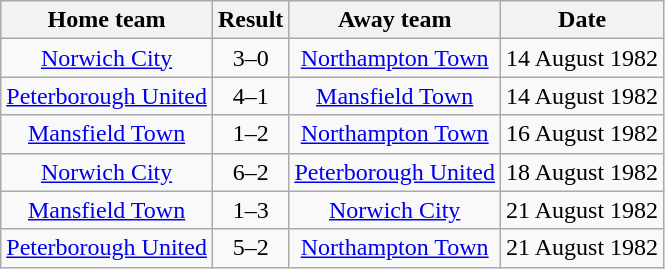<table class="wikitable" style="text-align: center; float:left; margin-right:0.5em;">
<tr>
<th>Home team</th>
<th>Result</th>
<th>Away team</th>
<th>Date</th>
</tr>
<tr>
<td><a href='#'>Norwich City</a></td>
<td>3–0</td>
<td><a href='#'>Northampton Town</a></td>
<td>14 August 1982</td>
</tr>
<tr>
<td><a href='#'>Peterborough United</a></td>
<td>4–1</td>
<td><a href='#'>Mansfield Town</a></td>
<td>14 August 1982</td>
</tr>
<tr>
<td><a href='#'>Mansfield Town</a></td>
<td>1–2</td>
<td><a href='#'>Northampton Town</a></td>
<td>16 August 1982</td>
</tr>
<tr>
<td><a href='#'>Norwich City</a></td>
<td>6–2</td>
<td><a href='#'>Peterborough United</a></td>
<td>18 August 1982</td>
</tr>
<tr>
<td><a href='#'>Mansfield Town</a></td>
<td>1–3</td>
<td><a href='#'>Norwich City</a></td>
<td>21 August 1982</td>
</tr>
<tr>
<td><a href='#'>Peterborough United</a></td>
<td>5–2</td>
<td><a href='#'>Northampton Town</a></td>
<td>21 August 1982</td>
</tr>
</table>
